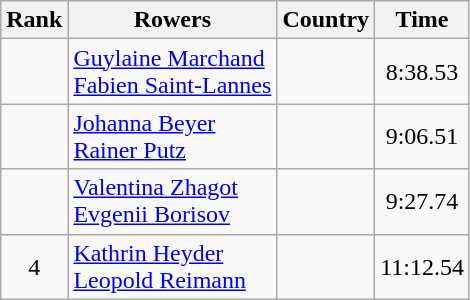<table class="wikitable" style="text-align:center">
<tr>
<th>Rank</th>
<th>Rowers</th>
<th>Country</th>
<th>Time</th>
</tr>
<tr>
<td></td>
<td align="left"><a href='#'>Guylaine Marchand</a><br><a href='#'>Fabien Saint-Lannes</a></td>
<td align="left"></td>
<td>8:38.53</td>
</tr>
<tr>
<td></td>
<td align="left"><a href='#'>Johanna Beyer</a><br><a href='#'>Rainer Putz</a></td>
<td align="left"></td>
<td>9:06.51</td>
</tr>
<tr>
<td></td>
<td align="left"><a href='#'>Valentina Zhagot</a><br><a href='#'>Evgenii Borisov</a></td>
<td align="left"></td>
<td>9:27.74</td>
</tr>
<tr>
<td>4</td>
<td align="left"><a href='#'>Kathrin Heyder</a><br><a href='#'>Leopold Reimann</a></td>
<td align="left"></td>
<td>11:12.54</td>
</tr>
</table>
